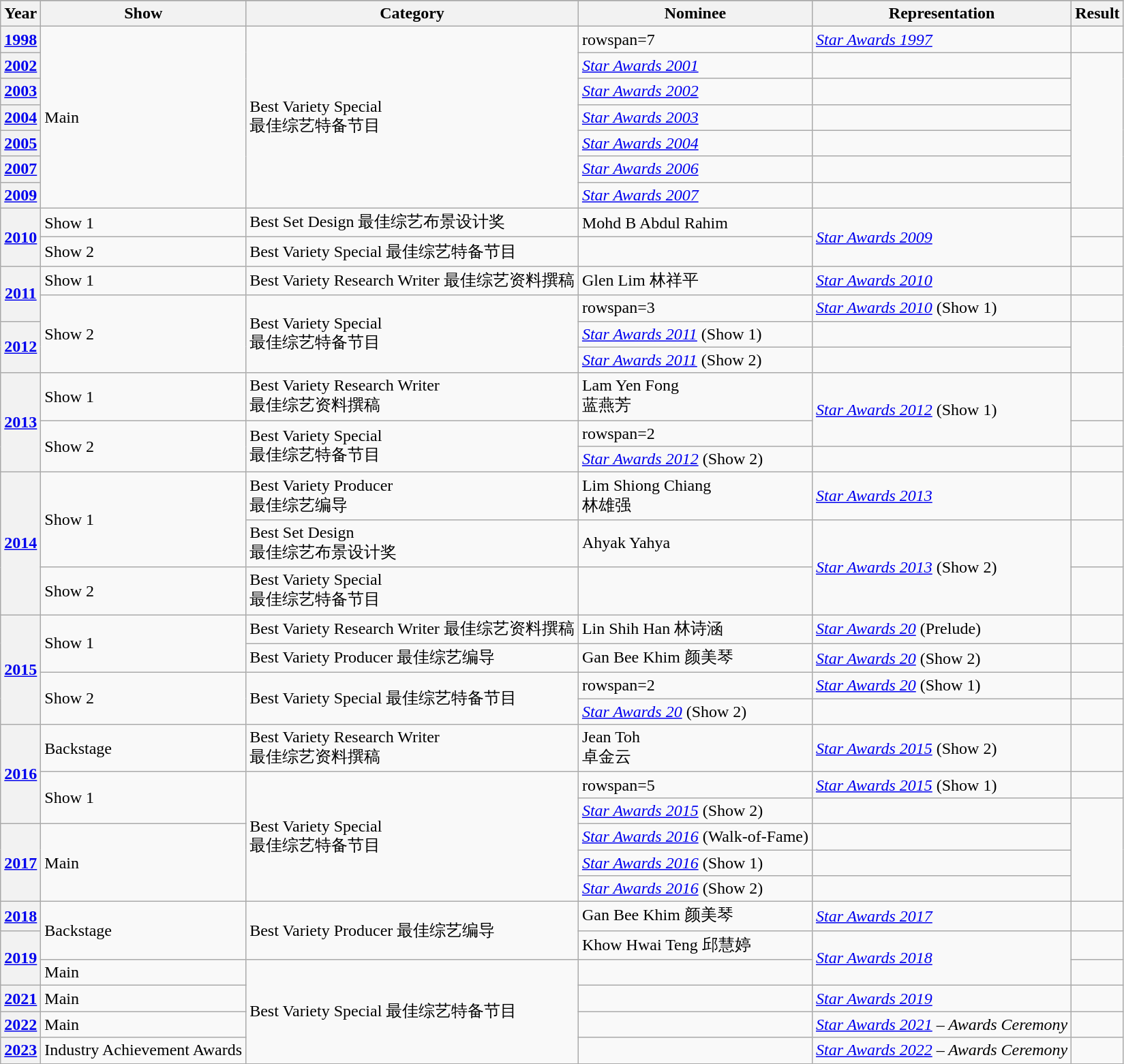<table class="wikitable">
<tr>
</tr>
<tr>
<th>Year</th>
<th>Show</th>
<th>Category</th>
<th>Nominee</th>
<th>Representation</th>
<th>Result</th>
</tr>
<tr>
<th><a href='#'>1998</a></th>
<td rowspan=7>Main</td>
<td rowspan=7>Best Variety Special<br>最佳综艺特备节目</td>
<td>rowspan=7 </td>
<td><em><a href='#'>Star Awards 1997</a></em></td>
<td></td>
</tr>
<tr>
<th><a href='#'>2002</a></th>
<td><em><a href='#'>Star Awards 2001</a></em></td>
<td></td>
</tr>
<tr>
<th><a href='#'>2003</a></th>
<td><em><a href='#'>Star Awards 2002</a></em></td>
<td></td>
</tr>
<tr>
<th><a href='#'>2004</a></th>
<td><em><a href='#'>Star Awards 2003</a></em></td>
<td></td>
</tr>
<tr>
<th><a href='#'>2005</a></th>
<td><em><a href='#'>Star Awards 2004</a></em></td>
<td></td>
</tr>
<tr>
<th><a href='#'>2007</a></th>
<td><em><a href='#'>Star Awards 2006</a></em></td>
<td></td>
</tr>
<tr>
<th><a href='#'>2009</a></th>
<td><em><a href='#'>Star Awards 2007</a></em></td>
<td></td>
</tr>
<tr>
<th rowspan=2><a href='#'>2010</a></th>
<td>Show 1</td>
<td>Best Set Design 最佳综艺布景设计奖</td>
<td>Mohd B Abdul Rahim</td>
<td rowspan=2><em><a href='#'>Star Awards 2009</a></em></td>
<td></td>
</tr>
<tr>
<td>Show 2</td>
<td>Best Variety Special 最佳综艺特备节目</td>
<td></td>
<td></td>
</tr>
<tr>
<th rowspan=2><a href='#'>2011</a></th>
<td>Show 1</td>
<td>Best Variety Research Writer 最佳综艺资料撰稿</td>
<td>Glen Lim 林祥平</td>
<td><em><a href='#'>Star Awards 2010</a></em></td>
<td></td>
</tr>
<tr>
<td rowspan=3>Show 2</td>
<td rowspan=3>Best Variety Special<br>最佳综艺特备节目</td>
<td>rowspan=3 </td>
<td><em><a href='#'>Star Awards 2010</a></em> (Show 1)</td>
<td></td>
</tr>
<tr>
<th rowspan=2><a href='#'>2012</a></th>
<td><em><a href='#'>Star Awards 2011</a></em> (Show 1)</td>
<td></td>
</tr>
<tr>
<td><em><a href='#'>Star Awards 2011</a></em> (Show 2)</td>
<td></td>
</tr>
<tr>
<th rowspan=3><a href='#'>2013</a></th>
<td>Show 1</td>
<td>Best Variety Research Writer<br>最佳综艺资料撰稿</td>
<td>Lam Yen Fong <br>蓝燕芳</td>
<td rowspan=2><em><a href='#'>Star Awards 2012</a></em> (Show 1)</td>
<td></td>
</tr>
<tr>
<td rowspan=2>Show 2</td>
<td rowspan=2>Best Variety Special<br>最佳综艺特备节目</td>
<td>rowspan=2 </td>
<td></td>
</tr>
<tr>
<td><em><a href='#'>Star Awards 2012</a></em> (Show 2)</td>
<td></td>
</tr>
<tr>
<th rowspan=3><a href='#'>2014</a></th>
<td rowspan=2>Show 1</td>
<td>Best Variety Producer<br>最佳综艺编导</td>
<td>Lim Shiong Chiang <br>林雄强</td>
<td><em><a href='#'>Star Awards 2013</a></em></td>
<td></td>
</tr>
<tr>
<td>Best Set Design<br>最佳综艺布景设计奖</td>
<td>Ahyak Yahya</td>
<td rowspan=2><em><a href='#'>Star Awards 2013</a></em> (Show 2)</td>
<td></td>
</tr>
<tr>
<td>Show 2</td>
<td>Best Variety Special<br>最佳综艺特备节目</td>
<td></td>
<td></td>
</tr>
<tr>
<th rowspan=4><a href='#'>2015</a></th>
<td rowspan=2>Show 1</td>
<td>Best Variety Research Writer 最佳综艺资料撰稿</td>
<td>Lin Shih Han 林诗涵</td>
<td><em><a href='#'>Star Awards 20</a></em> (Prelude)</td>
<td></td>
</tr>
<tr>
<td>Best Variety Producer 最佳综艺编导</td>
<td>Gan Bee Khim 颜美琴</td>
<td><em><a href='#'>Star Awards 20</a></em> (Show 2)</td>
<td></td>
</tr>
<tr>
<td rowspan=2>Show 2</td>
<td rowspan=2>Best Variety Special 最佳综艺特备节目</td>
<td>rowspan=2 </td>
<td><em><a href='#'>Star Awards 20</a></em> (Show 1)</td>
<td></td>
</tr>
<tr>
<td><em><a href='#'>Star Awards 20</a></em> (Show 2)</td>
<td></td>
</tr>
<tr>
<th rowspan=3><a href='#'>2016</a></th>
<td>Backstage</td>
<td>Best Variety Research Writer<br>最佳综艺资料撰稿</td>
<td>Jean Toh <br>卓金云</td>
<td><em><a href='#'>Star Awards 2015</a></em> (Show 2)</td>
<td></td>
</tr>
<tr>
<td rowspan=2>Show 1</td>
<td rowspan=5>Best Variety Special<br>最佳综艺特备节目</td>
<td>rowspan=5 </td>
<td><em><a href='#'>Star Awards 2015</a></em> (Show 1)</td>
<td></td>
</tr>
<tr>
<td><em><a href='#'>Star Awards 2015</a></em> (Show 2)</td>
<td></td>
</tr>
<tr>
<th rowspan=3><a href='#'>2017</a></th>
<td rowspan=3>Main</td>
<td><em><a href='#'>Star Awards 2016</a></em> (Walk-of-Fame)</td>
<td></td>
</tr>
<tr>
<td><em><a href='#'>Star Awards 2016</a></em> (Show 1)</td>
<td></td>
</tr>
<tr>
<td><em><a href='#'>Star Awards 2016</a></em> (Show 2)</td>
<td></td>
</tr>
<tr>
<th><a href='#'>2018</a></th>
<td rowspan=2>Backstage</td>
<td rowspan=2>Best Variety Producer 最佳综艺编导</td>
<td>Gan Bee Khim 颜美琴</td>
<td><em><a href='#'>Star Awards 2017</a></em></td>
<td></td>
</tr>
<tr>
<th rowspan=2><a href='#'>2019</a></th>
<td>Khow Hwai Teng 邱慧婷</td>
<td rowspan=2><em><a href='#'>Star Awards 2018</a></em></td>
<td></td>
</tr>
<tr>
<td>Main</td>
<td rowspan=4>Best Variety Special 最佳综艺特备节目</td>
<td></td>
<td></td>
</tr>
<tr>
<th><a href='#'>2021</a></th>
<td>Main</td>
<td></td>
<td><em><a href='#'>Star Awards 2019</a></em></td>
<td></td>
</tr>
<tr>
<th><a href='#'>2022</a></th>
<td>Main</td>
<td></td>
<td><em><a href='#'>Star Awards 2021</a> – Awards Ceremony</em></td>
<td></td>
</tr>
<tr>
<th><a href='#'>2023</a></th>
<td>Industry Achievement Awards</td>
<td></td>
<td><em><a href='#'>Star Awards 2022</a> – Awards Ceremony</em></td>
<td></td>
</tr>
</table>
